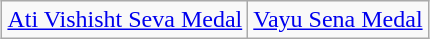<table class="wikitable" style="margin:1em auto; text-align:center;">
<tr>
<td style="text-align:center;"><a href='#'>Ati Vishisht Seva Medal</a></td>
<td><a href='#'>Vayu Sena Medal</a></td>
</tr>
</table>
